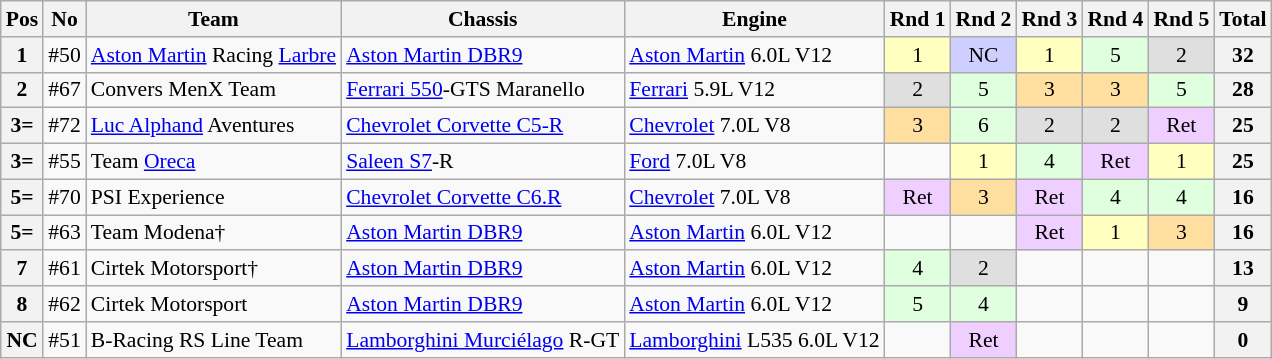<table class="wikitable" style="font-size: 90%; text-align:center;">
<tr>
<th>Pos</th>
<th>No</th>
<th>Team</th>
<th>Chassis</th>
<th>Engine</th>
<th>Rnd 1</th>
<th>Rnd 2</th>
<th>Rnd 3</th>
<th>Rnd 4</th>
<th>Rnd 5</th>
<th>Total</th>
</tr>
<tr>
<th>1</th>
<td>#50</td>
<td align="left"> <a href='#'>Aston Martin</a> Racing <a href='#'>Larbre</a></td>
<td align="left"><a href='#'>Aston Martin DBR9</a></td>
<td align="left"><a href='#'>Aston Martin</a> 6.0L V12</td>
<td style="background:#ffffbf;">1</td>
<td style="background:#cfcfff;">NC</td>
<td style="background:#ffffbf;">1</td>
<td style="background:#dfffdf;">5</td>
<td style="background:#dfdfdf;">2</td>
<th>32</th>
</tr>
<tr>
<th>2</th>
<td>#67</td>
<td align="left"> Convers MenX Team</td>
<td align="left"><a href='#'>Ferrari 550</a>-GTS Maranello</td>
<td align="left"><a href='#'>Ferrari</a> 5.9L V12</td>
<td style="background:#dfdfdf;">2</td>
<td style="background:#dfffdf;">5</td>
<td style="background:#ffdf9f;">3</td>
<td style="background:#ffdf9f;">3</td>
<td style="background:#dfffdf;">5</td>
<th>28</th>
</tr>
<tr>
<th>3=</th>
<td>#72</td>
<td align="left"> <a href='#'>Luc Alphand</a> Aventures</td>
<td align="left"><a href='#'>Chevrolet Corvette C5-R</a></td>
<td align="left"><a href='#'>Chevrolet</a> 7.0L V8</td>
<td style="background:#ffdf9f;">3</td>
<td style="background:#dfffdf;">6</td>
<td style="background:#dfdfdf;">2</td>
<td style="background:#dfdfdf;">2</td>
<td style="background:#efcfff;">Ret</td>
<th>25</th>
</tr>
<tr>
<th>3=</th>
<td>#55</td>
<td align="left"> Team <a href='#'>Oreca</a></td>
<td align="left"><a href='#'>Saleen S7</a>-R</td>
<td align="left"><a href='#'>Ford</a> 7.0L V8</td>
<td></td>
<td style="background:#ffffbf;">1</td>
<td style="background:#dfffdf;">4</td>
<td style="background:#efcfff;">Ret</td>
<td style="background:#ffffbf;">1</td>
<th>25</th>
</tr>
<tr>
<th>5=</th>
<td>#70</td>
<td align="left"> PSI Experience</td>
<td align="left"><a href='#'>Chevrolet Corvette C6.R</a></td>
<td align="left"><a href='#'>Chevrolet</a> 7.0L V8</td>
<td style="background:#efcfff;">Ret</td>
<td style="background:#ffdf9f;">3</td>
<td style="background:#efcfff;">Ret</td>
<td style="background:#dfffdf;">4</td>
<td style="background:#dfffdf;">4</td>
<th>16</th>
</tr>
<tr>
<th>5=</th>
<td>#63</td>
<td align="left"> Team Modena†</td>
<td align="left"><a href='#'>Aston Martin DBR9</a></td>
<td align="left"><a href='#'>Aston Martin</a> 6.0L V12</td>
<td></td>
<td></td>
<td style="background:#efcfff;">Ret</td>
<td style="background:#ffffbf;">1</td>
<td style="background:#ffdf9f;">3</td>
<th>16</th>
</tr>
<tr>
<th>7</th>
<td>#61</td>
<td align="left"> Cirtek Motorsport†</td>
<td align="left"><a href='#'>Aston Martin DBR9</a></td>
<td align="left"><a href='#'>Aston Martin</a> 6.0L V12</td>
<td style="background:#dfffdf;">4</td>
<td style="background:#dfdfdf;">2</td>
<td></td>
<td></td>
<td></td>
<th>13</th>
</tr>
<tr>
<th>8</th>
<td>#62</td>
<td align="left"> Cirtek Motorsport</td>
<td align="left"><a href='#'>Aston Martin DBR9</a></td>
<td align="left"><a href='#'>Aston Martin</a> 6.0L V12</td>
<td style="background:#dfffdf;">5</td>
<td style="background:#dfffdf;">4</td>
<td></td>
<td></td>
<td></td>
<th>9</th>
</tr>
<tr>
<th>NC</th>
<td>#51</td>
<td align="left"> B-Racing RS Line Team</td>
<td align="left"><a href='#'>Lamborghini Murciélago</a> R-GT</td>
<td align="left"><a href='#'>Lamborghini</a> L535 6.0L V12</td>
<td></td>
<td style="background:#efcfff;">Ret</td>
<td></td>
<td></td>
<td></td>
<th>0</th>
</tr>
</table>
